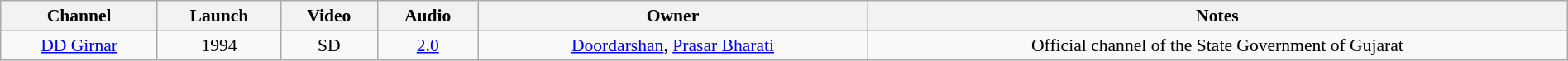<table class="wikitable sortable" style="border-collapse:collapse; font-size: 90%; text-align:center" width="100%">
<tr>
<th>Channel</th>
<th>Launch</th>
<th>Video</th>
<th>Audio</th>
<th>Owner</th>
<th>Notes</th>
</tr>
<tr>
<td><a href='#'>DD Girnar</a></td>
<td>1994</td>
<td>SD</td>
<td><a href='#'>2.0</a></td>
<td><a href='#'>Doordarshan</a>, <a href='#'>Prasar Bharati</a></td>
<td>Official channel of the State Government of Gujarat</td>
</tr>
</table>
